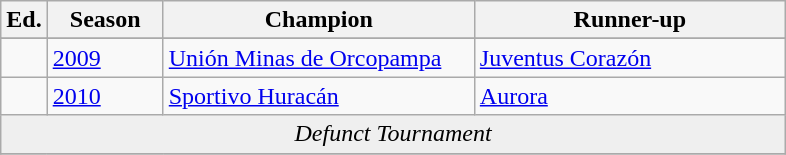<table class="wikitable">
<tr>
<th width=px>Ed.</th>
<th width="70">Season</th>
<th width="200">Champion</th>
<th width="200">Runner-up</th>
</tr>
<tr>
</tr>
<tr>
<td></td>
<td><a href='#'>2009</a></td>
<td><a href='#'>Unión Minas de Orcopampa</a></td>
<td><a href='#'>Juventus Corazón</a></td>
</tr>
<tr>
<td></td>
<td><a href='#'>2010</a></td>
<td><a href='#'>Sportivo Huracán</a></td>
<td><a href='#'>Aurora</a></td>
</tr>
<tr bgcolor=#efefef>
<td colspan="4" style="text-align:center;"><em>Defunct Tournament</em></td>
</tr>
<tr>
</tr>
</table>
